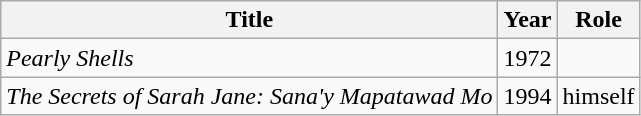<table class="wikitable">
<tr>
<th>Title</th>
<th>Year</th>
<th>Role</th>
</tr>
<tr>
<td><em>Pearly Shells</em></td>
<td>1972</td>
<td></td>
</tr>
<tr>
<td><em>The Secrets of Sarah Jane: Sana'y Mapatawad Mo</em></td>
<td>1994</td>
<td>himself</td>
</tr>
</table>
